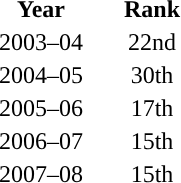<table style="border:'1' 'solid' 'black'; width:150px;">
<tr style="text-align:center;">
<th style="width:64px; ">Year</th>
<th style="width:64px; ">Rank</th>
</tr>
<tr style="text-align:center;">
<td style="width:64px;">2003–04</td>
<td style="width:64px;">22nd</td>
</tr>
<tr style="text-align:center;">
<td style="width:64px;">2004–05</td>
<td style="width:64px;">30th</td>
</tr>
<tr style="text-align:center;">
<td style="width:64px;">2005–06</td>
<td style="width:64px;">17th</td>
</tr>
<tr style="text-align:center;">
<td style="width:64px;">2006–07</td>
<td style="width:64px;">15th</td>
</tr>
<tr style="text-align:center;">
<td style="width:64px;">2007–08</td>
<td style="width:64px;">15th</td>
</tr>
</table>
